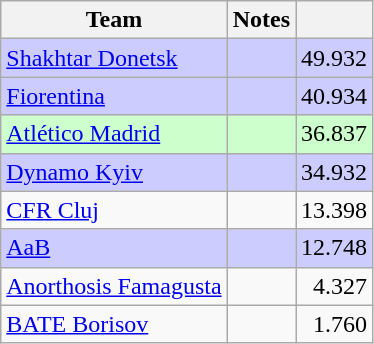<table class="wikitable" style="float:left; margin-right:1em;">
<tr>
<th>Team</th>
<th>Notes</th>
<th></th>
</tr>
<tr bgcolor="#ccccff">
<td> <a href='#'>Shakhtar Donetsk</a></td>
<td></td>
<td align=right>49.932</td>
</tr>
<tr bgcolor="#ccccff">
<td> <a href='#'>Fiorentina</a></td>
<td></td>
<td align=right>40.934</td>
</tr>
<tr bgcolor="#ccffcc">
<td> <a href='#'>Atlético Madrid</a></td>
<td></td>
<td align=right>36.837</td>
</tr>
<tr bgcolor="#ccccff">
<td> <a href='#'>Dynamo Kyiv</a></td>
<td></td>
<td align=right>34.932</td>
</tr>
<tr>
<td> <a href='#'>CFR Cluj</a></td>
<td></td>
<td align=right>13.398</td>
</tr>
<tr bgcolor="#ccccff">
<td> <a href='#'>AaB</a></td>
<td></td>
<td align=right>12.748</td>
</tr>
<tr>
<td> <a href='#'>Anorthosis Famagusta</a></td>
<td></td>
<td align=right>4.327</td>
</tr>
<tr>
<td> <a href='#'>BATE Borisov</a></td>
<td></td>
<td align=right>1.760</td>
</tr>
</table>
